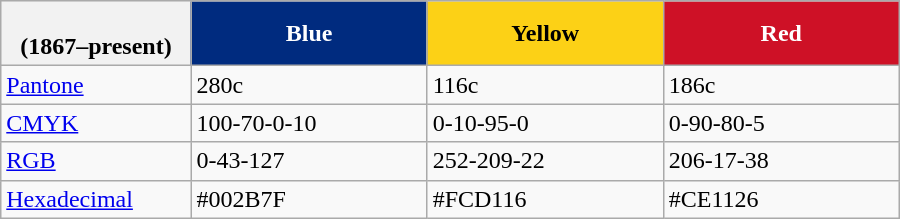<table class="wikitable" width="600px" border="1" cellpadding="2" cellspacing="0" style="background: #f9f9f9; border: 1px solid #aaaaaa; border-collapse: collapse; white-space: nowrap; text-align: left">
<tr style="text-align: center; background: #eee">
<th><br>(1867–present)</th>
<th style="background:#002B7F; color:#FFF; width:150px">Blue</th>
<th style="background:#FCD116; color:#000; width:150px">Yellow</th>
<th style="background:#CE1126; color:#FFF; width:150px">Red</th>
</tr>
<tr>
<td><a href='#'>Pantone</a></td>
<td>280c</td>
<td>116c</td>
<td>186c</td>
</tr>
<tr>
<td><a href='#'>CMYK</a></td>
<td>100-70-0-10</td>
<td>0-10-95-0</td>
<td>0-90-80-5</td>
</tr>
<tr>
<td><a href='#'>RGB</a></td>
<td>0-43-127</td>
<td>252-209-22</td>
<td>206-17-38</td>
</tr>
<tr>
<td><a href='#'>Hexadecimal</a></td>
<td>#002B7F</td>
<td>#FCD116</td>
<td>#CE1126</td>
</tr>
</table>
